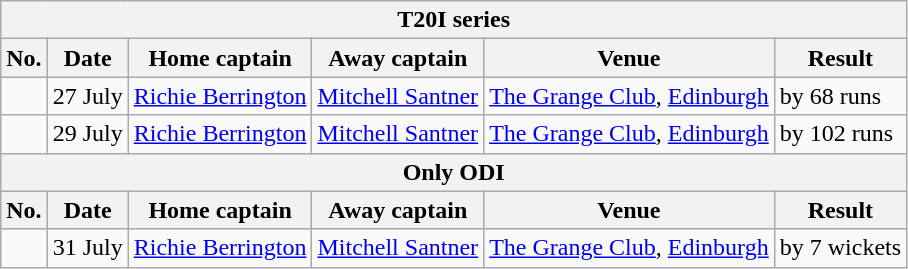<table class="wikitable">
<tr>
<th colspan="9">T20I series</th>
</tr>
<tr>
<th>No.</th>
<th>Date</th>
<th>Home captain</th>
<th>Away captain</th>
<th>Venue</th>
<th>Result</th>
</tr>
<tr>
<td></td>
<td>27 July</td>
<td><a href='#'>Richie Berrington</a></td>
<td><a href='#'>Mitchell Santner</a></td>
<td><a href='#'>The Grange Club</a>, <a href='#'>Edinburgh</a></td>
<td> by 68 runs</td>
</tr>
<tr>
<td></td>
<td>29 July</td>
<td><a href='#'>Richie Berrington</a></td>
<td><a href='#'>Mitchell Santner</a></td>
<td><a href='#'>The Grange Club</a>, <a href='#'>Edinburgh</a></td>
<td> by 102 runs</td>
</tr>
<tr>
<th colspan="9">Only ODI</th>
</tr>
<tr>
<th>No.</th>
<th>Date</th>
<th>Home captain</th>
<th>Away captain</th>
<th>Venue</th>
<th>Result</th>
</tr>
<tr>
<td></td>
<td>31 July</td>
<td><a href='#'>Richie Berrington</a></td>
<td><a href='#'>Mitchell Santner</a></td>
<td><a href='#'>The Grange Club</a>, <a href='#'>Edinburgh</a></td>
<td> by 7 wickets</td>
</tr>
</table>
